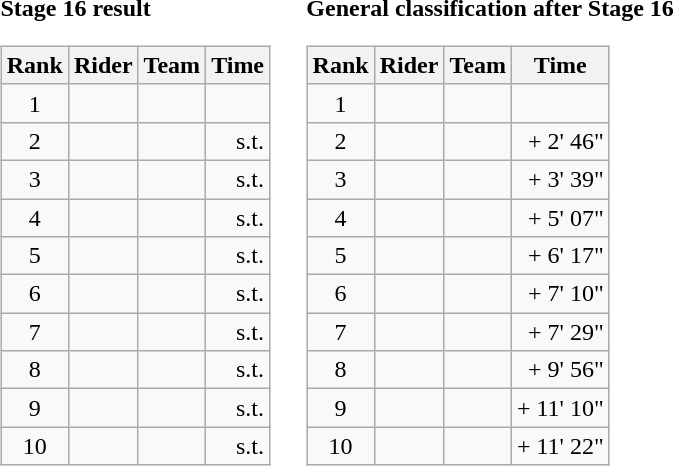<table>
<tr>
<td><strong>Stage 16 result</strong><br><table class="wikitable">
<tr>
<th scope="col">Rank</th>
<th scope="col">Rider</th>
<th scope="col">Team</th>
<th scope="col">Time</th>
</tr>
<tr>
<td style="text-align:center;">1</td>
<td></td>
<td></td>
<td style="text-align:right;"></td>
</tr>
<tr>
<td style="text-align:center;">2</td>
<td></td>
<td></td>
<td style="text-align:right;">s.t.</td>
</tr>
<tr>
<td style="text-align:center;">3</td>
<td></td>
<td></td>
<td style="text-align:right;">s.t.</td>
</tr>
<tr>
<td style="text-align:center;">4</td>
<td></td>
<td></td>
<td style="text-align:right;">s.t.</td>
</tr>
<tr>
<td style="text-align:center;">5</td>
<td></td>
<td></td>
<td style="text-align:right;">s.t.</td>
</tr>
<tr>
<td style="text-align:center;">6</td>
<td></td>
<td></td>
<td style="text-align:right;">s.t.</td>
</tr>
<tr>
<td style="text-align:center;">7</td>
<td></td>
<td></td>
<td style="text-align:right;">s.t.</td>
</tr>
<tr>
<td style="text-align:center;">8</td>
<td></td>
<td></td>
<td style="text-align:right;">s.t.</td>
</tr>
<tr>
<td style="text-align:center;">9</td>
<td></td>
<td></td>
<td style="text-align:right;">s.t.</td>
</tr>
<tr>
<td style="text-align:center;">10</td>
<td></td>
<td></td>
<td style="text-align:right;">s.t.</td>
</tr>
</table>
</td>
<td></td>
<td><strong>General classification after Stage 16</strong><br><table class="wikitable">
<tr>
<th scope="col">Rank</th>
<th scope="col">Rider</th>
<th scope="col">Team</th>
<th scope="col">Time</th>
</tr>
<tr>
<td style="text-align:center;">1</td>
<td></td>
<td></td>
<td style="text-align:right;"></td>
</tr>
<tr>
<td style="text-align:center;">2</td>
<td></td>
<td></td>
<td style="text-align:right;">+ 2' 46"</td>
</tr>
<tr>
<td style="text-align:center;">3</td>
<td></td>
<td></td>
<td style="text-align:right;">+ 3' 39"</td>
</tr>
<tr>
<td style="text-align:center;">4</td>
<td></td>
<td></td>
<td style="text-align:right;">+ 5' 07"</td>
</tr>
<tr>
<td style="text-align:center;">5</td>
<td></td>
<td></td>
<td style="text-align:right;">+ 6' 17"</td>
</tr>
<tr>
<td style="text-align:center;">6</td>
<td></td>
<td></td>
<td style="text-align:right;">+ 7' 10"</td>
</tr>
<tr>
<td style="text-align:center;">7</td>
<td></td>
<td></td>
<td style="text-align:right;">+ 7' 29"</td>
</tr>
<tr>
<td style="text-align:center;">8</td>
<td></td>
<td></td>
<td style="text-align:right;">+ 9' 56"</td>
</tr>
<tr>
<td style="text-align:center;">9</td>
<td></td>
<td></td>
<td style="text-align:right;">+ 11' 10"</td>
</tr>
<tr>
<td style="text-align:center;">10</td>
<td></td>
<td></td>
<td style="text-align:right;">+ 11' 22"</td>
</tr>
</table>
</td>
</tr>
</table>
